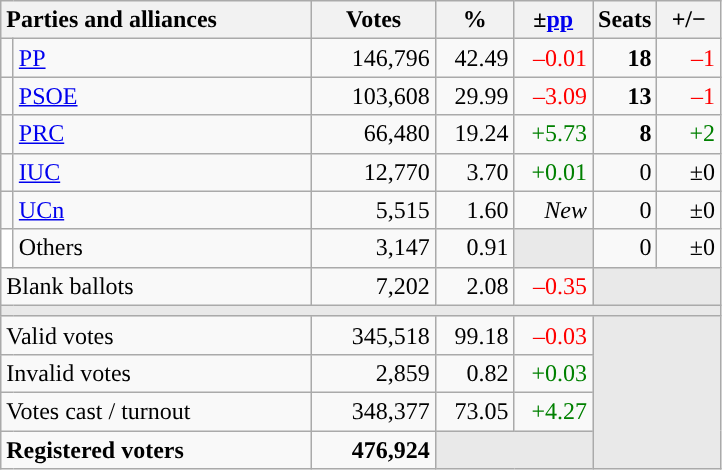<table class="wikitable" style="text-align:right;">
<tr>
<th style="text-align:left;" colspan="2" width="200">Parties and alliances</th>
<th width="75">Votes</th>
<th width="45">%</th>
<th width="45">±<a href='#'>pp</a></th>
<th width="35">Seats</th>
<th width="35">+/−</th>
</tr>
<tr>
<td width="1" style="color:inherit;background:"></td>
<td align="left"><a href='#'>PP</a></td>
<td>146,796</td>
<td>42.49</td>
<td style="color:red;">–0.01</td>
<td><strong>18</strong></td>
<td style="color:red;">–1</td>
</tr>
<tr>
<td style="color:inherit;background:"></td>
<td align="left"><a href='#'>PSOE</a></td>
<td>103,608</td>
<td>29.99</td>
<td style="color:red;">–3.09</td>
<td><strong>13</strong></td>
<td style="color:red;">–1</td>
</tr>
<tr>
<td style="color:inherit;background:"></td>
<td align="left"><a href='#'>PRC</a></td>
<td>66,480</td>
<td>19.24</td>
<td style="color:green;">+5.73</td>
<td><strong>8</strong></td>
<td style="color:green;">+2</td>
</tr>
<tr>
<td style="color:inherit;background:"></td>
<td align="left"><a href='#'>IUC</a></td>
<td>12,770</td>
<td>3.70</td>
<td style="color:green;">+0.01</td>
<td>0</td>
<td>±0</td>
</tr>
<tr>
<td style="color:inherit;background:"></td>
<td align="left"><a href='#'>UCn</a></td>
<td>5,515</td>
<td>1.60</td>
<td><em>New</em></td>
<td>0</td>
<td>±0</td>
</tr>
<tr>
<td bgcolor="white"></td>
<td align="left">Others</td>
<td>3,147</td>
<td>0.91</td>
<td bgcolor="#E9E9E9"></td>
<td>0</td>
<td>±0</td>
</tr>
<tr>
<td align="left" colspan="2">Blank ballots</td>
<td>7,202</td>
<td>2.08</td>
<td style="color:red;">–0.35</td>
<td bgcolor="#E9E9E9" colspan="2"></td>
</tr>
<tr>
<td colspan="7" bgcolor="#E9E9E9"></td>
</tr>
<tr>
<td align="left" colspan="2">Valid votes</td>
<td>345,518</td>
<td>99.18</td>
<td style="color:red;">–0.03</td>
<td bgcolor="#E9E9E9" colspan="2" rowspan="4"></td>
</tr>
<tr>
<td align="left" colspan="2">Invalid votes</td>
<td>2,859</td>
<td>0.82</td>
<td style="color:green;">+0.03</td>
</tr>
<tr>
<td align="left" colspan="2">Votes cast / turnout</td>
<td>348,377</td>
<td>73.05</td>
<td style="color:green;">+4.27</td>
</tr>
<tr style="font-weight:bold;">
<td align="left" colspan="2">Registered voters</td>
<td>476,924</td>
<td bgcolor="#E9E9E9" colspan="2"></td>
</tr>
</table>
